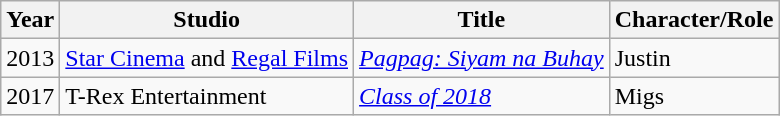<table class="wikitable sortable">
<tr>
<th>Year</th>
<th>Studio</th>
<th>Title</th>
<th>Character/Role</th>
</tr>
<tr>
<td>2013</td>
<td><a href='#'>Star Cinema</a> and <a href='#'>Regal Films</a></td>
<td><em><a href='#'>Pagpag: Siyam na Buhay</a></em></td>
<td>Justin</td>
</tr>
<tr>
<td>2017</td>
<td>T-Rex Entertainment</td>
<td><em><a href='#'>Class of 2018</a></em></td>
<td>Migs</td>
</tr>
</table>
